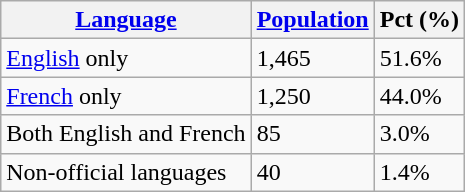<table class="wikitable">
<tr>
<th><a href='#'>Language</a></th>
<th><a href='#'>Population</a></th>
<th>Pct (%)</th>
</tr>
<tr>
<td><a href='#'>English</a> only</td>
<td>1,465</td>
<td>51.6%</td>
</tr>
<tr>
<td><a href='#'>French</a> only</td>
<td>1,250</td>
<td>44.0%</td>
</tr>
<tr>
<td>Both English and French</td>
<td>85</td>
<td>3.0%</td>
</tr>
<tr>
<td>Non-official languages</td>
<td>40</td>
<td>1.4%</td>
</tr>
</table>
